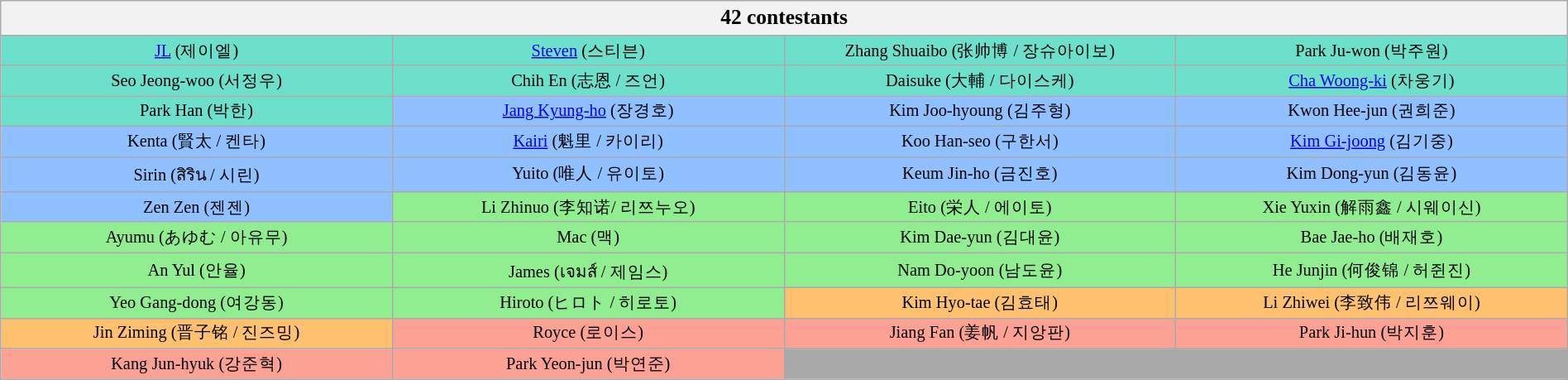<table class="wikitable" style="text-align:center; width:100%; font-size: 85%;">
<tr>
<th scope="col" style="font-size:125%;" colspan="4">42 contestants</th>
</tr>
<tr>
<td style="background:#6DE0CB; width:25%"><a href='#'>JL</a> (제이엘)</td>
<td style="background:#6DE0CB; width:25%"><a href='#'>Steven</a> (스티븐)</td>
<td style="background:#6DE0CB; width:25%">Zhang Shuaibo (张帅博 / 장슈아이보)</td>
<td style="background:#6DE0CB; width:25%">Park Ju-won (박주원)</td>
</tr>
<tr>
<td style="background:#6DE0CB">Seo Jeong-woo (서정우)</td>
<td style="background:#6DE0CB">Chih En (志恩 / 즈언)</td>
<td style="background:#6DE0CB">Daisuke (大輔 / 다이스케)</td>
<td style="background:#6DE0CB"><a href='#'>Cha Woong-ki</a> (차웅기)</td>
</tr>
<tr>
<td style="background:#6DE0CB">Park Han (박한)</td>
<td style="background:#90C0FF"><a href='#'>Jang Kyung-ho</a> (장경호)</td>
<td style="background:#90C0FF">Kim Joo-hyoung (김주형)</td>
<td style="background:#90C0FF">Kwon Hee-jun (권희준)</td>
</tr>
<tr>
<td style="background:#90C0FF">Kenta (賢太 / 켄타)</td>
<td style="background:#90C0FF"><a href='#'>Kairi</a> (魁里 / 카이리)</td>
<td style="background:#90C0FF">Koo Han-seo (구한서)</td>
<td style="background:#90C0FF"><a href='#'>Kim Gi-joong</a> (김기중)</td>
</tr>
<tr>
<td style="background:#90C0FF">Sirin (สิริน / 시린)</td>
<td style="background:#90C0FF">Yuito (唯人 / 유이토)</td>
<td style="background:#90C0FF">Keum Jin-ho (금진호)</td>
<td style="background:#90C0FF">Kim Dong-yun (김동윤)</td>
</tr>
<tr>
<td style="background:#90C0FF">Zen Zen (젠젠)</td>
<td style="background:#90EE90">Li Zhinuo (李知诺/ 리쯔누오)</td>
<td style="background:#90EE90">Eito (栄人 / 에이토)</td>
<td style="background:#90EE90">Xie Yuxin (解雨鑫 / 시웨이신)</td>
</tr>
<tr>
<td style="background:#90EE90">Ayumu (あゆむ / 아유무)</td>
<td style="background:#90EE90">Mac (맥)</td>
<td style="background:#90EE90">Kim Dae-yun (김대윤)</td>
<td style="background:#90EE90">Bae Jae-ho (배재호)</td>
</tr>
<tr>
<td style="background:#90EE90">An Yul (안율)</td>
<td style="background:#90EE90">James (เจมส์ / 제임스)</td>
<td style="background:#90EE90">Nam Do-yoon (남도윤)</td>
<td style="background:#90EE90">He Junjin (何俊锦 / 허쥔진)</td>
</tr>
<tr>
<td style="background:#90EE90">Yeo Gang-dong (여강동)</td>
<td style="background:#90EE90">Hiroto (ヒロト / 히로토)</td>
<td style="background:#FFC06F">Kim Hyo-tae (김효태)</td>
<td style="background:#FFC06F">Li Zhiwei (李致伟 / 리쯔웨이)</td>
</tr>
<tr>
<td style="background:#FFC06F">Jin Ziming (晋子铭 / 진즈밍)</td>
<td style="background:#FCA294">Royce (로이스)</td>
<td style="background:#FCA294">Jiang Fan (姜帆 / 지앙판)</td>
<td style="background:#FCA294">Park Ji-hun (박지훈)</td>
</tr>
<tr>
<td style="background:#FCA294">Kang Jun-hyuk (강준혁)</td>
<td style="background:#FCA294">Park Yeon-jun (박연준)</td>
<td colspan="2" style="background:darkgray;"></td>
</tr>
</table>
